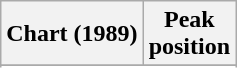<table class="wikitable sortable">
<tr>
<th align="left">Chart (1989)</th>
<th align="center">Peak<br>position</th>
</tr>
<tr>
</tr>
<tr>
</tr>
</table>
